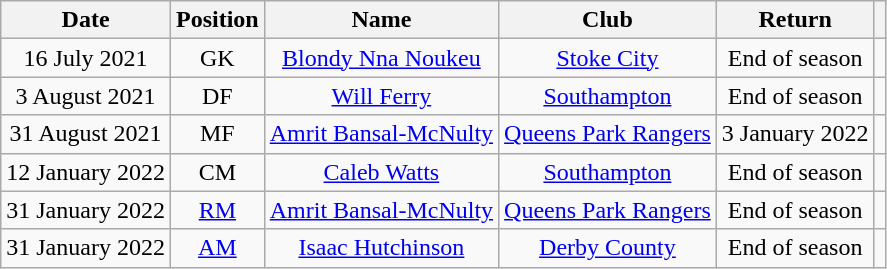<table class="wikitable" style="text-align:center;">
<tr>
<th>Date</th>
<th>Position</th>
<th>Name</th>
<th>Club</th>
<th>Return</th>
<th></th>
</tr>
<tr>
<td>16 July 2021</td>
<td>GK</td>
<td><a href='#'>Blondy Nna Noukeu</a></td>
<td><a href='#'>Stoke City</a></td>
<td>End of season</td>
<td></td>
</tr>
<tr>
<td>3 August 2021</td>
<td>DF</td>
<td><a href='#'>Will Ferry</a></td>
<td><a href='#'>Southampton</a></td>
<td>End of season</td>
<td></td>
</tr>
<tr>
<td>31 August 2021</td>
<td>MF</td>
<td><a href='#'>Amrit Bansal-McNulty</a></td>
<td><a href='#'>Queens Park Rangers</a></td>
<td>3 January 2022</td>
<td></td>
</tr>
<tr>
<td>12 January 2022</td>
<td>CM</td>
<td><a href='#'>Caleb Watts</a></td>
<td><a href='#'>Southampton</a></td>
<td>End of season</td>
<td></td>
</tr>
<tr>
<td>31 January 2022</td>
<td><a href='#'>RM</a></td>
<td><a href='#'>Amrit Bansal-McNulty</a></td>
<td><a href='#'>Queens Park Rangers</a></td>
<td>End of season</td>
<td></td>
</tr>
<tr>
<td>31 January 2022</td>
<td><a href='#'>AM</a></td>
<td><a href='#'>Isaac Hutchinson</a></td>
<td><a href='#'>Derby County</a></td>
<td>End of season</td>
<td></td>
</tr>
</table>
